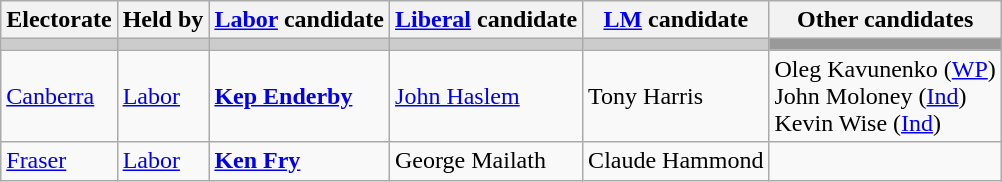<table class="wikitable">
<tr>
<th>Electorate</th>
<th>Held by</th>
<th><a href='#'>Labor</a> candidate</th>
<th><a href='#'>Liberal</a> candidate</th>
<th><a href='#'>LM</a> candidate</th>
<th>Other candidates</th>
</tr>
<tr bgcolor="#cccccc">
<td></td>
<td></td>
<td></td>
<td></td>
<td></td>
<td bgcolor="#999999"></td>
</tr>
<tr>
<td><a href='#'>Canberra</a></td>
<td><a href='#'>Labor</a></td>
<td><strong><a href='#'>Kep Enderby</a></strong></td>
<td><a href='#'>John Haslem</a></td>
<td>Tony Harris</td>
<td>Oleg Kavunenko (<a href='#'>WP</a>)<br>John Moloney (<a href='#'>Ind</a>)<br>Kevin Wise (<a href='#'>Ind</a>)</td>
</tr>
<tr>
<td><a href='#'>Fraser</a></td>
<td><a href='#'>Labor</a></td>
<td><strong><a href='#'>Ken Fry</a></strong></td>
<td>George Mailath</td>
<td>Claude Hammond</td>
<td></td>
</tr>
</table>
